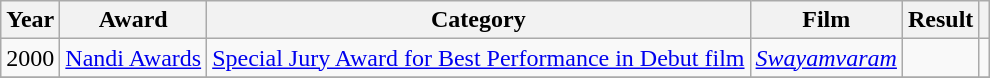<table class="wikitable sortable">
<tr>
<th>Year</th>
<th>Award</th>
<th>Category</th>
<th>Film</th>
<th>Result</th>
<th class="unsortable" ></th>
</tr>
<tr>
<td rowspan="1">2000</td>
<td><a href='#'>Nandi Awards</a></td>
<td><a href='#'>Special Jury Award for Best Performance in Debut film</a></td>
<td><em><a href='#'>Swayamvaram</a></em></td>
<td></td>
<td></td>
</tr>
<tr>
</tr>
</table>
